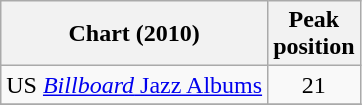<table class="wikitable">
<tr>
<th>Chart (2010)</th>
<th>Peak<br>position</th>
</tr>
<tr>
<td>US <a href='#'><em>Billboard</em> Jazz Albums</a></td>
<td align=center>21</td>
</tr>
<tr>
</tr>
</table>
